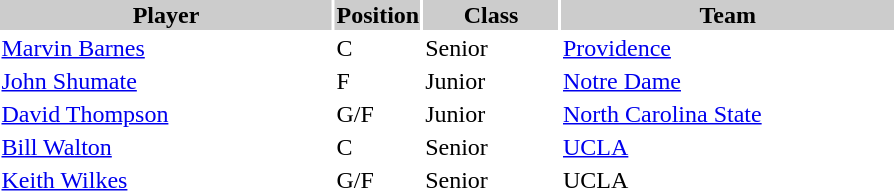<table style="width:600px" "border:'1' 'solid' 'gray'">
<tr>
<th style="background:#CCCCCC;width:40%">Player</th>
<th style="background:#CCCCCC;width:4%">Position</th>
<th style="background:#CCCCCC;width:16%">Class</th>
<th style="background:#CCCCCC;width:40%">Team</th>
</tr>
<tr>
<td><a href='#'>Marvin Barnes</a></td>
<td>C</td>
<td>Senior</td>
<td><a href='#'>Providence</a></td>
</tr>
<tr>
<td><a href='#'>John Shumate</a></td>
<td>F</td>
<td>Junior</td>
<td><a href='#'>Notre Dame</a></td>
</tr>
<tr>
<td><a href='#'>David Thompson</a></td>
<td>G/F</td>
<td>Junior</td>
<td><a href='#'>North Carolina State</a></td>
</tr>
<tr>
<td><a href='#'>Bill Walton</a></td>
<td>C</td>
<td>Senior</td>
<td><a href='#'>UCLA</a></td>
</tr>
<tr>
<td><a href='#'>Keith Wilkes</a></td>
<td>G/F</td>
<td>Senior</td>
<td>UCLA</td>
</tr>
</table>
